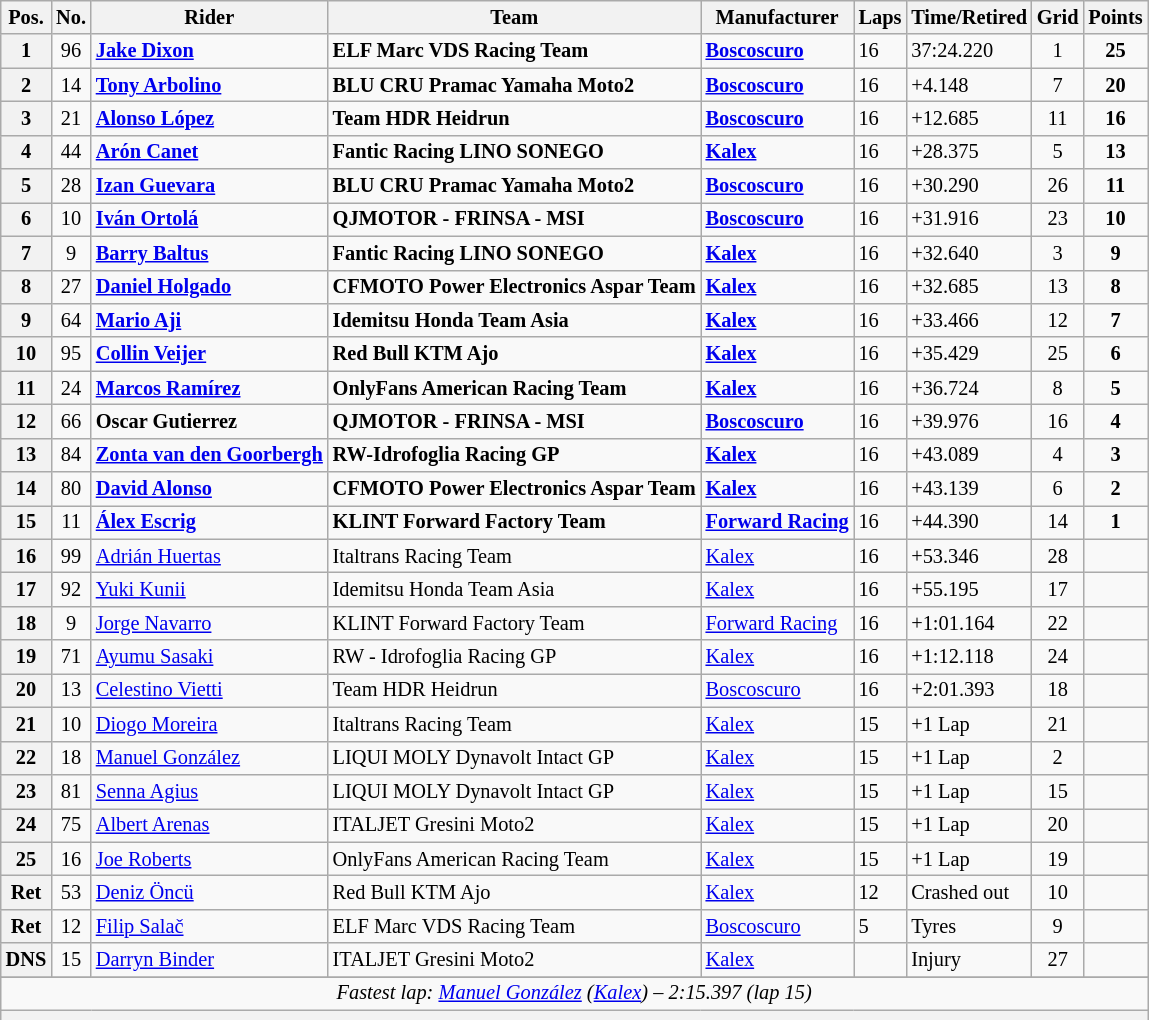<table class="wikitable sortable" style="font-size: 85%;">
<tr>
<th>Pos.</th>
<th>No.</th>
<th>Rider</th>
<th>Team</th>
<th>Manufacturer</th>
<th>Laps</th>
<th>Time/Retired</th>
<th>Grid</th>
<th>Points</th>
</tr>
<tr>
<th scope="row">1</th>
<td align="center">96</td>
<td> <strong><a href='#'>Jake Dixon</a></strong></td>
<td><strong>ELF Marc VDS Racing Team</strong></td>
<td><strong><a href='#'>Boscoscuro</a></strong></td>
<td>16</td>
<td>37:24.220</td>
<td align="center">1</td>
<td align="center"><strong>25</strong></td>
</tr>
<tr>
<th scope="row">2</th>
<td align="center">14</td>
<td> <strong><a href='#'>Tony Arbolino</a></strong></td>
<td><strong>BLU CRU Pramac Yamaha Moto2</strong></td>
<td><strong><a href='#'>Boscoscuro</a></strong></td>
<td>16</td>
<td>+4.148</td>
<td align="center">7</td>
<td align="center"><strong>20</strong></td>
</tr>
<tr>
<th scope="row">3</th>
<td align="center">21</td>
<td> <strong><a href='#'>Alonso López</a></strong></td>
<td><strong>Team HDR Heidrun</strong></td>
<td><strong><a href='#'>Boscoscuro</a></strong></td>
<td>16</td>
<td>+12.685</td>
<td align="center">11</td>
<td align="center"><strong>16</strong></td>
</tr>
<tr>
<th scope="row">4</th>
<td align="center">44</td>
<td> <strong><a href='#'>Arón Canet</a></strong></td>
<td><strong>Fantic Racing LINO SONEGO</strong></td>
<td><strong><a href='#'>Kalex</a></strong></td>
<td>16</td>
<td>+28.375</td>
<td align="center">5</td>
<td align="center"><strong>13</strong></td>
</tr>
<tr>
<th scope="row">5</th>
<td align="center">28</td>
<td> <strong><a href='#'>Izan Guevara</a></strong></td>
<td><strong>BLU CRU Pramac Yamaha Moto2</strong></td>
<td><strong><a href='#'>Boscoscuro</a></strong></td>
<td>16</td>
<td>+30.290</td>
<td align="center">26</td>
<td align="center"><strong>11</strong></td>
</tr>
<tr>
<th scope="row">6</th>
<td align="center">10</td>
<td> <strong><a href='#'>Iván Ortolá</a></strong></td>
<td><strong>QJMOTOR - FRINSA - MSI</strong></td>
<td><strong><a href='#'>Boscoscuro</a></strong></td>
<td>16</td>
<td>+31.916</td>
<td align="center">23</td>
<td align="center"><strong>10</strong></td>
</tr>
<tr>
<th scope="row">7</th>
<td align="center">9</td>
<td> <strong><a href='#'>Barry Baltus</a></strong></td>
<td><strong>Fantic Racing LINO SONEGO</strong></td>
<td><strong><a href='#'>Kalex</a></strong></td>
<td>16</td>
<td>+32.640</td>
<td align="center">3</td>
<td align="center"><strong>9</strong></td>
</tr>
<tr>
<th scope="row">8</th>
<td align="center">27</td>
<td> <strong><a href='#'>Daniel Holgado</a></strong></td>
<td><strong>CFMOTO Power Electronics Aspar Team</strong></td>
<td><strong><a href='#'>Kalex</a></strong></td>
<td>16</td>
<td>+32.685</td>
<td align="center">13</td>
<td align="center"><strong>8</strong></td>
</tr>
<tr>
<th scope="row">9</th>
<td align="center">64</td>
<td> <strong><a href='#'>Mario Aji</a></strong></td>
<td><strong>Idemitsu Honda Team Asia</strong></td>
<td><strong><a href='#'>Kalex</a></strong></td>
<td>16</td>
<td>+33.466</td>
<td align="center">12</td>
<td align="center"><strong>7</strong></td>
</tr>
<tr>
<th scope="row">10</th>
<td align="center">95</td>
<td> <strong><a href='#'>Collin Veijer</a></strong></td>
<td><strong>Red Bull KTM Ajo</strong></td>
<td><strong><a href='#'>Kalex</a></strong></td>
<td>16</td>
<td>+35.429</td>
<td align="center">25</td>
<td align="center"><strong>6</strong></td>
</tr>
<tr>
<th scope="row">11</th>
<td align="center">24</td>
<td> <strong><a href='#'>Marcos Ramírez</a></strong></td>
<td><strong>OnlyFans American Racing Team</strong></td>
<td><strong><a href='#'>Kalex</a></strong></td>
<td>16</td>
<td>+36.724</td>
<td align="center">8</td>
<td align="center"><strong>5</strong></td>
</tr>
<tr>
<th scope="row">12</th>
<td align="center">66</td>
<td> <strong>Oscar Gutierrez</strong></td>
<td><strong>QJMOTOR - FRINSA - MSI</strong></td>
<td><strong><a href='#'>Boscoscuro</a></strong></td>
<td>16</td>
<td>+39.976</td>
<td align="center">16</td>
<td align="center"><strong>4</strong></td>
</tr>
<tr>
<th scope="row">13</th>
<td align="center">84</td>
<td> <strong><a href='#'>Zonta van den Goorbergh</a></strong></td>
<td><strong>RW-Idrofoglia Racing GP</strong></td>
<td><strong><a href='#'>Kalex</a></strong></td>
<td>16</td>
<td>+43.089</td>
<td align="center">4</td>
<td align="center"><strong>3</strong></td>
</tr>
<tr>
<th scope="row">14</th>
<td align="center">80</td>
<td> <strong><a href='#'>David Alonso</a></strong></td>
<td><strong>CFMOTO Power Electronics Aspar Team</strong></td>
<td><strong><a href='#'>Kalex</a></strong></td>
<td>16</td>
<td>+43.139</td>
<td align="center">6</td>
<td align="center"><strong>2</strong></td>
</tr>
<tr>
<th scope="row">15</th>
<td align="center">11</td>
<td> <strong><a href='#'>Álex Escrig</a></strong></td>
<td><strong>KLINT Forward Factory Team</strong></td>
<td><strong><a href='#'>Forward Racing</a></strong></td>
<td>16</td>
<td>+44.390</td>
<td align="center">14</td>
<td align="center"><strong>1</strong></td>
</tr>
<tr>
<th scope="row">16</th>
<td align="center">99</td>
<td> <a href='#'>Adrián Huertas</a></td>
<td>Italtrans Racing Team</td>
<td><a href='#'>Kalex</a></td>
<td>16</td>
<td>+53.346</td>
<td align="center">28</td>
<td align="center"></td>
</tr>
<tr>
<th scope="row">17</th>
<td align="center">92</td>
<td> <a href='#'>Yuki Kunii</a></td>
<td>Idemitsu Honda Team Asia</td>
<td><a href='#'>Kalex</a></td>
<td>16</td>
<td>+55.195</td>
<td align="center">17</td>
<td align="center"></td>
</tr>
<tr>
<th scope="row">18</th>
<td align="center">9</td>
<td> <a href='#'>Jorge Navarro</a></td>
<td>KLINT Forward Factory Team</td>
<td><a href='#'>Forward Racing</a></td>
<td>16</td>
<td>+1:01.164</td>
<td align="center">22</td>
<td align="center"></td>
</tr>
<tr>
<th scope="row">19</th>
<td align="center">71</td>
<td> <a href='#'>Ayumu Sasaki</a></td>
<td>RW - Idrofoglia Racing GP</td>
<td><a href='#'>Kalex</a></td>
<td>16</td>
<td>+1:12.118</td>
<td align="center">24</td>
<td align="center"></td>
</tr>
<tr>
<th scope="row">20</th>
<td align="center">13</td>
<td> <a href='#'>Celestino Vietti</a></td>
<td>Team HDR Heidrun</td>
<td><a href='#'>Boscoscuro</a></td>
<td>16</td>
<td>+2:01.393</td>
<td align="center">18</td>
<td align="center"></td>
</tr>
<tr>
<th scope="row">21</th>
<td align="center">10</td>
<td> <a href='#'>Diogo Moreira</a></td>
<td>Italtrans Racing Team</td>
<td><a href='#'>Kalex</a></td>
<td>15</td>
<td>+1 Lap</td>
<td align="center">21</td>
<td align="center"></td>
</tr>
<tr>
<th scope="row">22</th>
<td align="center">18</td>
<td> <a href='#'>Manuel González</a></td>
<td>LIQUI MOLY Dynavolt Intact GP</td>
<td><a href='#'>Kalex</a></td>
<td>15</td>
<td>+1 Lap</td>
<td align="center">2</td>
<td align="center"></td>
</tr>
<tr>
<th scope="row">23</th>
<td align="center">81</td>
<td> <a href='#'>Senna Agius</a></td>
<td>LIQUI MOLY Dynavolt Intact GP</td>
<td><a href='#'>Kalex</a></td>
<td>15</td>
<td>+1 Lap</td>
<td align="center">15</td>
<td align="center"></td>
</tr>
<tr>
<th scope="row">24</th>
<td align="center">75</td>
<td> <a href='#'>Albert Arenas</a></td>
<td>ITALJET Gresini Moto2</td>
<td><a href='#'>Kalex</a></td>
<td>15</td>
<td>+1 Lap</td>
<td align="center">20</td>
<td align="center"></td>
</tr>
<tr>
<th scope="row">25</th>
<td align="center">16</td>
<td> <a href='#'>Joe Roberts</a></td>
<td>OnlyFans American Racing Team</td>
<td><a href='#'>Kalex</a></td>
<td>15</td>
<td>+1 Lap</td>
<td align="center">19</td>
<td align="center"></td>
</tr>
<tr>
<th scope="row">Ret</th>
<td align="center">53</td>
<td> <a href='#'>Deniz Öncü</a></td>
<td>Red Bull KTM Ajo</td>
<td><a href='#'>Kalex</a></td>
<td>12</td>
<td>Crashed out</td>
<td align="center">10</td>
<td align="center"></td>
</tr>
<tr>
<th scope="row">Ret</th>
<td align="center">12</td>
<td> <a href='#'>Filip Salač</a></td>
<td>ELF Marc VDS Racing Team</td>
<td><a href='#'>Boscoscuro</a></td>
<td>5</td>
<td>Tyres</td>
<td align="center">9</td>
<td align="center"></td>
</tr>
<tr>
<th scope="row">DNS</th>
<td align="center">15</td>
<td> <a href='#'>Darryn Binder</a></td>
<td>ITALJET Gresini Moto2</td>
<td><a href='#'>Kalex</a></td>
<td></td>
<td>Injury</td>
<td align="center">27</td>
<td align="center"></td>
</tr>
<tr>
</tr>
<tr class="sortbottom">
<td colspan="9" style="text-align:center"><em>Fastest lap:  <a href='#'>Manuel González</a> (<a href='#'>Kalex</a>) – 2:15.397 (lap 15)</em></td>
</tr>
<tr class="sortbottom">
<th colspan=9></th>
</tr>
</table>
